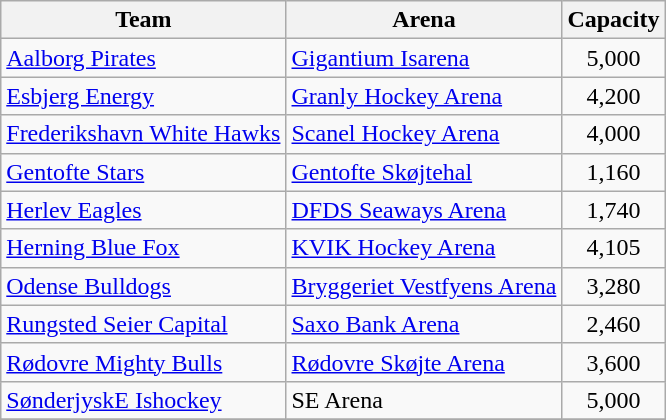<table class="wikitable">
<tr>
<th>Team</th>
<th>Arena</th>
<th>Capacity</th>
</tr>
<tr>
<td><a href='#'>Aalborg Pirates</a></td>
<td><a href='#'>Gigantium Isarena</a></td>
<td style="text-align:center;">5,000</td>
</tr>
<tr>
<td><a href='#'>Esbjerg Energy</a></td>
<td><a href='#'>Granly Hockey Arena</a></td>
<td style="text-align:center;">4,200</td>
</tr>
<tr>
<td><a href='#'>Frederikshavn White Hawks</a></td>
<td><a href='#'>Scanel Hockey Arena</a></td>
<td style="text-align:center;">4,000</td>
</tr>
<tr>
<td><a href='#'>Gentofte Stars</a></td>
<td><a href='#'>Gentofte Skøjtehal</a></td>
<td style="text-align:center;">1,160</td>
</tr>
<tr>
<td><a href='#'>Herlev Eagles</a></td>
<td><a href='#'>DFDS Seaways Arena</a></td>
<td style="text-align:center;">1,740</td>
</tr>
<tr>
<td><a href='#'>Herning Blue Fox</a></td>
<td><a href='#'>KVIK Hockey Arena</a></td>
<td style="text-align:center;">4,105</td>
</tr>
<tr>
<td><a href='#'>Odense Bulldogs</a></td>
<td><a href='#'>Bryggeriet Vestfyens Arena</a></td>
<td style="text-align:center;">3,280</td>
</tr>
<tr>
<td><a href='#'>Rungsted Seier Capital</a></td>
<td><a href='#'>Saxo Bank Arena</a></td>
<td style="text-align:center;">2,460</td>
</tr>
<tr>
<td><a href='#'>Rødovre Mighty Bulls</a></td>
<td><a href='#'>Rødovre Skøjte Arena</a></td>
<td style="text-align:center;">3,600</td>
</tr>
<tr>
<td><a href='#'>SønderjyskE Ishockey</a></td>
<td>SE Arena</td>
<td style="text-align:center;">5,000</td>
</tr>
<tr>
</tr>
</table>
